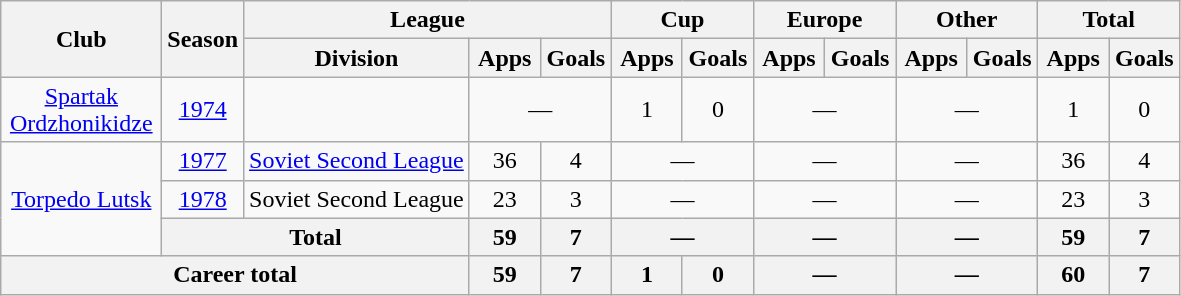<table class="wikitable" style="text-align:center">
<tr>
<th rowspan="2" width="100">Club</th>
<th rowspan="2">Season</th>
<th colspan="3">League</th>
<th colspan="2">Cup</th>
<th colspan="2">Europe</th>
<th colspan="2">Other</th>
<th colspan="2">Total</th>
</tr>
<tr>
<th>Division</th>
<th width="40">Apps</th>
<th width="40">Goals</th>
<th width="40">Apps</th>
<th width="40">Goals</th>
<th width="40">Apps</th>
<th width="40">Goals</th>
<th width="40">Apps</th>
<th width="40">Goals</th>
<th width="40">Apps</th>
<th width="40">Goals</th>
</tr>
<tr>
<td><a href='#'>Spartak Ordzhonikidze</a></td>
<td><a href='#'>1974</a></td>
<td></td>
<td colspan="2">—</td>
<td>1</td>
<td>0</td>
<td colspan="2">—</td>
<td colspan="2">—</td>
<td>1</td>
<td>0</td>
</tr>
<tr>
<td rowspan="3"><a href='#'>Torpedo Lutsk</a></td>
<td><a href='#'>1977</a></td>
<td><a href='#'>Soviet Second League</a></td>
<td>36</td>
<td>4</td>
<td colspan="2">—</td>
<td colspan="2">—</td>
<td colspan="2">—</td>
<td>36</td>
<td>4</td>
</tr>
<tr>
<td><a href='#'>1978</a></td>
<td>Soviet Second League</td>
<td>23</td>
<td>3</td>
<td colspan="2">—</td>
<td colspan="2">—</td>
<td colspan="2">—</td>
<td>23</td>
<td>3</td>
</tr>
<tr>
<th colspan="2">Total</th>
<th>59</th>
<th>7</th>
<th colspan="2">—</th>
<th colspan="2">—</th>
<th colspan="2">—</th>
<th>59</th>
<th>7</th>
</tr>
<tr>
<th colspan="3">Career total</th>
<th>59</th>
<th>7</th>
<th>1</th>
<th>0</th>
<th colspan="2">—</th>
<th colspan="2">—</th>
<th>60</th>
<th>7</th>
</tr>
</table>
